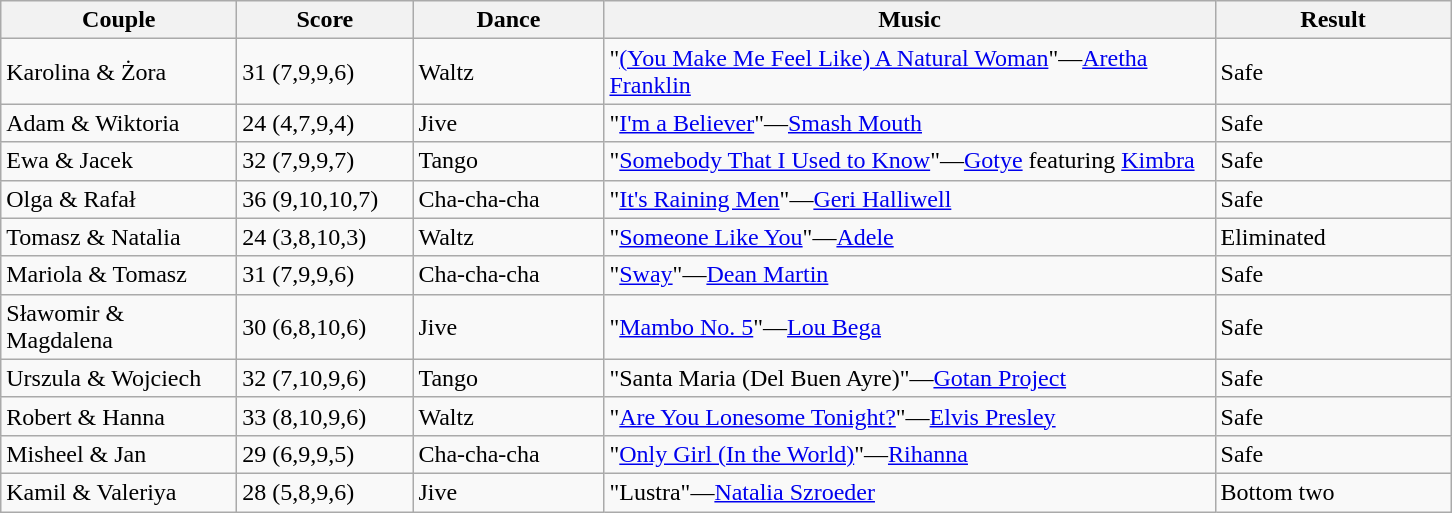<table class="wikitable">
<tr>
<th style="width:150px;">Couple</th>
<th style="width:110px;">Score</th>
<th style="width:120px;">Dance</th>
<th style="width:400px;">Music</th>
<th style="width:150px;">Result</th>
</tr>
<tr>
<td>Karolina & Żora</td>
<td>31 (7,9,9,6)</td>
<td>Waltz</td>
<td>"<a href='#'>(You Make Me Feel Like) A Natural Woman</a>"—<a href='#'>Aretha Franklin</a></td>
<td>Safe</td>
</tr>
<tr>
<td>Adam & Wiktoria</td>
<td>24 (4,7,9,4)</td>
<td>Jive</td>
<td>"<a href='#'>I'm a Believer</a>"—<a href='#'>Smash Mouth</a></td>
<td>Safe</td>
</tr>
<tr>
<td>Ewa & Jacek</td>
<td>32 (7,9,9,7)</td>
<td>Tango</td>
<td>"<a href='#'>Somebody That I Used to Know</a>"—<a href='#'>Gotye</a> featuring <a href='#'>Kimbra</a></td>
<td>Safe</td>
</tr>
<tr>
<td>Olga & Rafał</td>
<td>36 (9,10,10,7)</td>
<td>Cha-cha-cha</td>
<td>"<a href='#'>It's Raining Men</a>"—<a href='#'>Geri Halliwell</a></td>
<td>Safe</td>
</tr>
<tr>
<td>Tomasz & Natalia</td>
<td>24 (3,8,10,3)</td>
<td>Waltz</td>
<td>"<a href='#'>Someone Like You</a>"—<a href='#'>Adele</a></td>
<td>Eliminated</td>
</tr>
<tr>
<td>Mariola & Tomasz</td>
<td>31 (7,9,9,6)</td>
<td>Cha-cha-cha</td>
<td>"<a href='#'>Sway</a>"—<a href='#'>Dean Martin</a></td>
<td>Safe</td>
</tr>
<tr>
<td>Sławomir & Magdalena</td>
<td>30 (6,8,10,6)</td>
<td>Jive</td>
<td>"<a href='#'>Mambo No. 5</a>"—<a href='#'>Lou Bega</a></td>
<td>Safe</td>
</tr>
<tr>
<td>Urszula & Wojciech</td>
<td>32 (7,10,9,6)</td>
<td>Tango</td>
<td>"Santa Maria (Del Buen Ayre)"—<a href='#'>Gotan Project</a></td>
<td>Safe</td>
</tr>
<tr>
<td>Robert & Hanna</td>
<td>33 (8,10,9,6)</td>
<td>Waltz</td>
<td>"<a href='#'>Are You Lonesome Tonight?</a>"—<a href='#'>Elvis Presley</a></td>
<td>Safe</td>
</tr>
<tr>
<td>Misheel & Jan</td>
<td>29 (6,9,9,5)</td>
<td>Cha-cha-cha</td>
<td>"<a href='#'>Only Girl (In the World)</a>"—<a href='#'>Rihanna</a></td>
<td>Safe</td>
</tr>
<tr>
<td>Kamil & Valeriya</td>
<td>28 (5,8,9,6)</td>
<td>Jive</td>
<td>"Lustra"—<a href='#'>Natalia Szroeder</a></td>
<td>Bottom two</td>
</tr>
</table>
